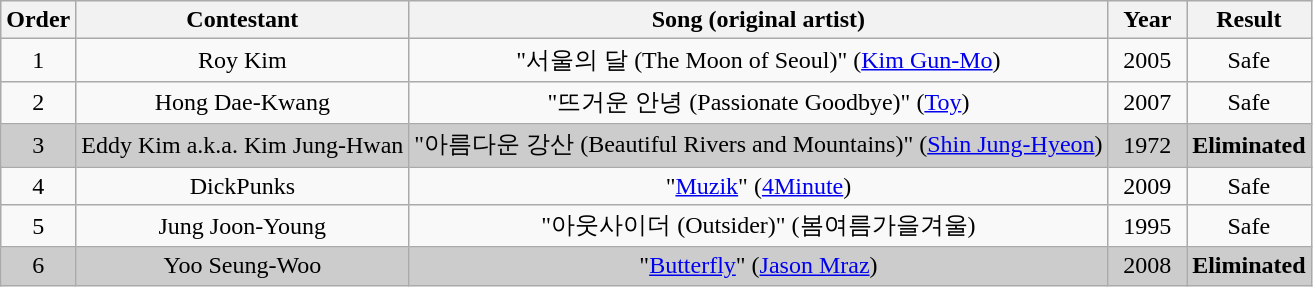<table class="wikitable plainrowheaders" style="text-align:center;">
<tr style="background:#f2f2f2;">
<th scope="col">Order</th>
<th scope="col">Contestant</th>
<th scope="col">Song (original artist)</th>
<th scope="col" style="width:45px;">Year</th>
<th scope="col">Result</th>
</tr>
<tr>
<td>1</td>
<td scope="row">Roy Kim</td>
<td>"서울의 달 (The Moon of Seoul)" (<a href='#'>Kim Gun-Mo</a>)</td>
<td>2005</td>
<td>Safe</td>
</tr>
<tr>
<td>2</td>
<td scope="row">Hong Dae-Kwang</td>
<td>"뜨거운 안녕 (Passionate Goodbye)" (<a href='#'>Toy</a>)</td>
<td>2007</td>
<td>Safe</td>
</tr>
<tr style="background:#ccc;">
<td>3</td>
<td scope="row">Eddy Kim a.k.a. Kim Jung-Hwan</td>
<td>"아름다운 강산 (Beautiful Rivers and Mountains)" (<a href='#'>Shin Jung-Hyeon</a>)</td>
<td>1972</td>
<td><strong>Eliminated</strong></td>
</tr>
<tr>
<td>4</td>
<td scope="row">DickPunks</td>
<td>"<a href='#'>Muzik</a>" (<a href='#'>4Minute</a>)</td>
<td>2009</td>
<td>Safe</td>
</tr>
<tr>
<td>5</td>
<td scope="row">Jung Joon-Young</td>
<td>"아웃사이더 (Outsider)" (봄여름가을겨울)</td>
<td>1995</td>
<td>Safe</td>
</tr>
<tr style="background:#ccc;">
<td>6</td>
<td scope="row">Yoo Seung-Woo</td>
<td>"<a href='#'>Butterfly</a>" (<a href='#'>Jason Mraz</a>)</td>
<td>2008</td>
<td><strong>Eliminated</strong></td>
</tr>
</table>
